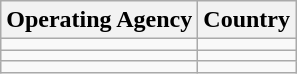<table class="wikitable sortable">
<tr>
<th>Operating Agency</th>
<th>Country</th>
</tr>
<tr>
<td></td>
<td></td>
</tr>
<tr>
<td></td>
<td></td>
</tr>
<tr>
<td> </td>
<td></td>
</tr>
</table>
